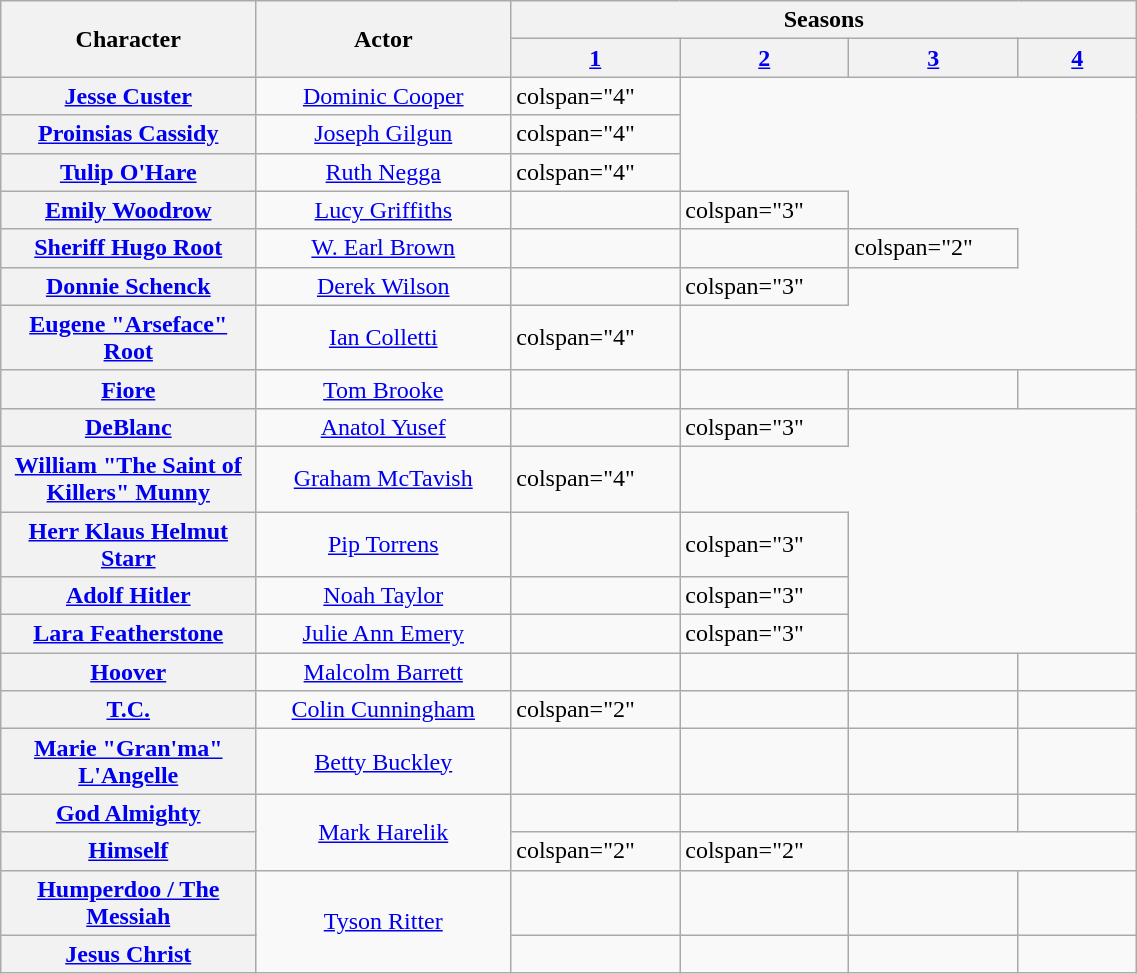<table class="wikitable" style="width:60%;">
<tr>
<th rowspan="2" style="width:15%;">Character</th>
<th rowspan="2" style="width:15%;">Actor</th>
<th colspan="4">Seasons</th>
</tr>
<tr>
<th style="width:7%;"><a href='#'>1</a></th>
<th style="width:7%;"><a href='#'>2</a></th>
<th style="width:7%;"><a href='#'>3</a></th>
<th style="width:7%;"><a href='#'>4</a></th>
</tr>
<tr>
<th><a href='#'>Jesse Custer</a></th>
<td align="center"><a href='#'>Dominic Cooper</a></td>
<td>colspan="4" </td>
</tr>
<tr>
<th><a href='#'>Proinsias Cassidy</a></th>
<td align="center"><a href='#'>Joseph Gilgun</a></td>
<td>colspan="4" </td>
</tr>
<tr>
<th><a href='#'>Tulip O'Hare</a></th>
<td align="center"><a href='#'>Ruth Negga</a></td>
<td>colspan="4" </td>
</tr>
<tr>
<th><a href='#'>Emily Woodrow</a></th>
<td align="center"><a href='#'>Lucy Griffiths</a></td>
<td></td>
<td>colspan="3" </td>
</tr>
<tr>
<th><a href='#'>Sheriff Hugo Root</a></th>
<td align="center"><a href='#'>W. Earl Brown</a></td>
<td></td>
<td></td>
<td>colspan="2" </td>
</tr>
<tr>
<th><a href='#'>Donnie Schenck</a></th>
<td align="center"><a href='#'>Derek Wilson</a></td>
<td></td>
<td>colspan="3" </td>
</tr>
<tr>
<th><a href='#'>Eugene "Arseface" Root</a></th>
<td align="center"><a href='#'>Ian Colletti</a></td>
<td>colspan="4" </td>
</tr>
<tr>
<th><a href='#'>Fiore</a></th>
<td align="center"><a href='#'>Tom Brooke</a></td>
<td></td>
<td></td>
<td></td>
<td></td>
</tr>
<tr>
<th><a href='#'>DeBlanc</a></th>
<td align="center"><a href='#'>Anatol Yusef</a></td>
<td></td>
<td>colspan="3" </td>
</tr>
<tr>
<th><a href='#'>William "The Saint of Killers" Munny</a></th>
<td align="center"><a href='#'>Graham McTavish</a></td>
<td>colspan="4" </td>
</tr>
<tr>
<th><a href='#'>Herr Klaus Helmut Starr</a></th>
<td align="center"><a href='#'>Pip Torrens</a></td>
<td></td>
<td>colspan="3" </td>
</tr>
<tr>
<th><a href='#'>Adolf Hitler</a></th>
<td align="center"><a href='#'>Noah Taylor</a></td>
<td></td>
<td>colspan="3" </td>
</tr>
<tr>
<th><a href='#'>Lara Featherstone</a></th>
<td align="center"><a href='#'>Julie Ann Emery</a></td>
<td></td>
<td>colspan="3" </td>
</tr>
<tr>
<th><a href='#'>Hoover</a></th>
<td align="center"><a href='#'>Malcolm Barrett</a></td>
<td></td>
<td></td>
<td></td>
<td></td>
</tr>
<tr>
<th><a href='#'>T.C.</a></th>
<td align="center"><a href='#'>Colin Cunningham</a></td>
<td>colspan="2" </td>
<td></td>
<td></td>
</tr>
<tr>
<th><a href='#'>Marie "Gran'ma" L'Angelle</a></th>
<td align="center"><a href='#'>Betty Buckley</a></td>
<td></td>
<td></td>
<td></td>
<td></td>
</tr>
<tr>
<th><a href='#'>God Almighty</a></th>
<td rowspan="2" align="center"><a href='#'>Mark Harelik</a></td>
<td></td>
<td></td>
<td></td>
<td></td>
</tr>
<tr>
<th><a href='#'>Himself</a></th>
<td>colspan="2" </td>
<td>colspan="2" </td>
</tr>
<tr>
<th><a href='#'>Humperdoo / The Messiah</a></th>
<td rowspan="2" align="center"><a href='#'>Tyson Ritter</a></td>
<td></td>
<td></td>
<td></td>
<td></td>
</tr>
<tr>
<th><a href='#'>Jesus Christ</a></th>
<td></td>
<td></td>
<td></td>
<td></td>
</tr>
</table>
